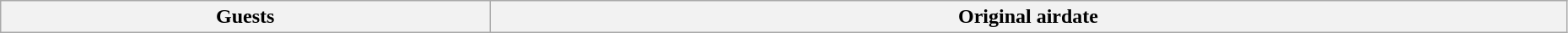<table class="wikitable plainrowheaders" style="width:98%;">
<tr>
<th>Guests</th>
<th>Original airdate<br>











</th>
</tr>
</table>
